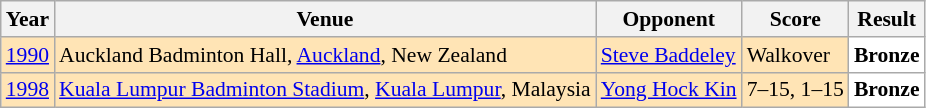<table class="sortable wikitable" style="font-size: 90%;">
<tr>
<th>Year</th>
<th>Venue</th>
<th>Opponent</th>
<th>Score</th>
<th>Result</th>
</tr>
<tr style="background:#FFE4B5">
<td align="center"><a href='#'>1990</a></td>
<td align="left">Auckland Badminton Hall, <a href='#'>Auckland</a>, New Zealand</td>
<td align="left"> <a href='#'>Steve Baddeley</a></td>
<td align="left">Walkover</td>
<td style="text-align:left; background:white"> <strong>Bronze</strong></td>
</tr>
<tr style="background:#FFE4B5">
<td align="center"><a href='#'>1998</a></td>
<td align="left"><a href='#'>Kuala Lumpur Badminton Stadium</a>, <a href='#'>Kuala Lumpur</a>, Malaysia</td>
<td align="left"> <a href='#'>Yong Hock Kin</a></td>
<td align="left">7–15, 1–15</td>
<td style="text-align:left; background:white"> <strong>Bronze</strong></td>
</tr>
</table>
